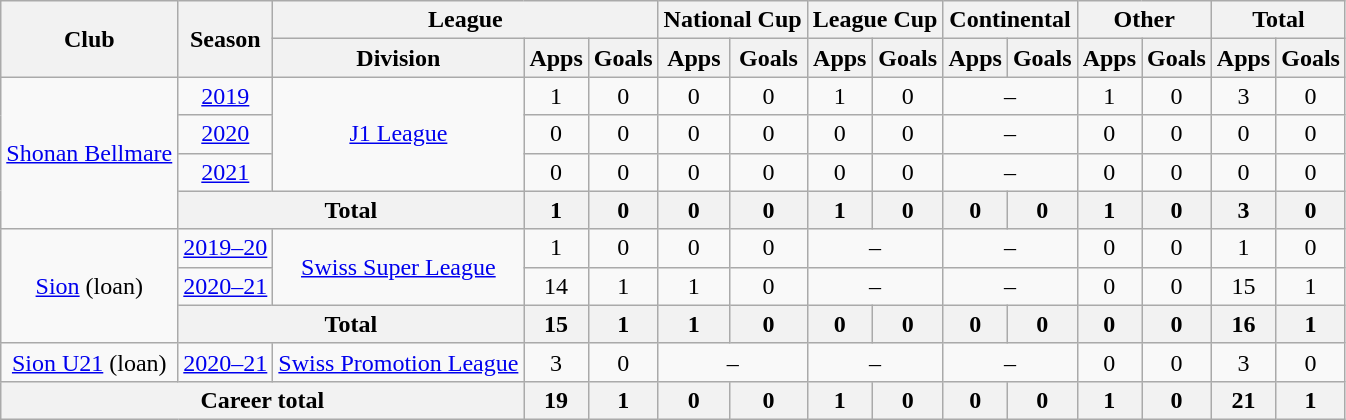<table class="wikitable" style="text-align:center">
<tr>
<th rowspan="2">Club</th>
<th rowspan="2">Season</th>
<th colspan="3">League</th>
<th colspan="2">National Cup</th>
<th colspan="2">League Cup</th>
<th colspan="2">Continental</th>
<th colspan="2">Other</th>
<th colspan="2">Total</th>
</tr>
<tr>
<th>Division</th>
<th>Apps</th>
<th>Goals</th>
<th>Apps</th>
<th>Goals</th>
<th>Apps</th>
<th>Goals</th>
<th>Apps</th>
<th>Goals</th>
<th>Apps</th>
<th>Goals</th>
<th>Apps</th>
<th>Goals</th>
</tr>
<tr>
<td rowspan="4"><a href='#'>Shonan Bellmare</a></td>
<td><a href='#'>2019</a></td>
<td rowspan="3"><a href='#'>J1 League</a></td>
<td>1</td>
<td>0</td>
<td>0</td>
<td>0</td>
<td>1</td>
<td>0</td>
<td colspan="2">–</td>
<td>1</td>
<td>0</td>
<td>3</td>
<td>0</td>
</tr>
<tr>
<td><a href='#'>2020</a></td>
<td>0</td>
<td>0</td>
<td>0</td>
<td>0</td>
<td>0</td>
<td>0</td>
<td colspan="2">–</td>
<td>0</td>
<td>0</td>
<td>0</td>
<td>0</td>
</tr>
<tr>
<td><a href='#'>2021</a></td>
<td>0</td>
<td>0</td>
<td>0</td>
<td>0</td>
<td>0</td>
<td>0</td>
<td colspan="2">–</td>
<td>0</td>
<td>0</td>
<td>0</td>
<td>0</td>
</tr>
<tr>
<th colspan=2>Total</th>
<th>1</th>
<th>0</th>
<th>0</th>
<th>0</th>
<th>1</th>
<th>0</th>
<th>0</th>
<th>0</th>
<th>1</th>
<th>0</th>
<th>3</th>
<th>0</th>
</tr>
<tr>
<td rowspan="3"><a href='#'>Sion</a> (loan)</td>
<td><a href='#'>2019–20</a></td>
<td rowspan="2"><a href='#'>Swiss Super League</a></td>
<td>1</td>
<td>0</td>
<td>0</td>
<td>0</td>
<td colspan="2">–</td>
<td colspan="2">–</td>
<td>0</td>
<td>0</td>
<td>1</td>
<td>0</td>
</tr>
<tr>
<td><a href='#'>2020–21</a></td>
<td>14</td>
<td>1</td>
<td>1</td>
<td>0</td>
<td colspan="2">–</td>
<td colspan="2">–</td>
<td>0</td>
<td>0</td>
<td>15</td>
<td>1</td>
</tr>
<tr>
<th colspan=2>Total</th>
<th>15</th>
<th>1</th>
<th>1</th>
<th>0</th>
<th>0</th>
<th>0</th>
<th>0</th>
<th>0</th>
<th>0</th>
<th>0</th>
<th>16</th>
<th>1</th>
</tr>
<tr>
<td><a href='#'>Sion U21</a> (loan)</td>
<td><a href='#'>2020–21</a></td>
<td><a href='#'>Swiss Promotion League</a></td>
<td>3</td>
<td>0</td>
<td colspan="2">–</td>
<td colspan="2">–</td>
<td colspan="2">–</td>
<td>0</td>
<td>0</td>
<td>3</td>
<td>0</td>
</tr>
<tr>
<th colspan=3>Career total</th>
<th>19</th>
<th>1</th>
<th>0</th>
<th>0</th>
<th>1</th>
<th>0</th>
<th>0</th>
<th>0</th>
<th>1</th>
<th>0</th>
<th>21</th>
<th>1</th>
</tr>
</table>
